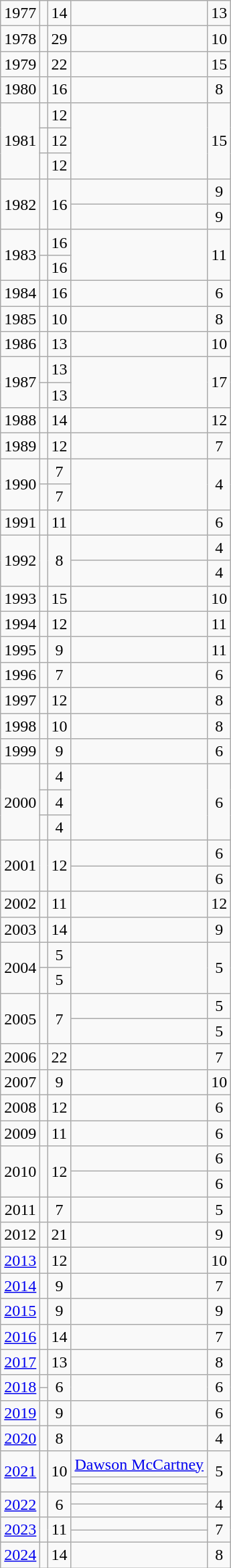<table class="wikitable sortable" style= "font-size: %;text-align: center;">
<tr>
<td>1977</td>
<td></td>
<td>14</td>
<td></td>
<td>13</td>
</tr>
<tr>
<td>1978</td>
<td></td>
<td>29</td>
<td></td>
<td>10</td>
</tr>
<tr>
<td>1979</td>
<td></td>
<td>22</td>
<td></td>
<td>15</td>
</tr>
<tr>
<td>1980</td>
<td></td>
<td>16</td>
<td></td>
<td>8</td>
</tr>
<tr>
<td rowspan=3>1981</td>
<td></td>
<td>12</td>
<td rowspan=3></td>
<td rowspan=3>15</td>
</tr>
<tr>
<td></td>
<td>12</td>
</tr>
<tr>
<td></td>
<td>12</td>
</tr>
<tr>
<td rowspan=2>1982</td>
<td rowspan=2></td>
<td rowspan=2>16</td>
<td></td>
<td>9</td>
</tr>
<tr>
<td></td>
<td>9</td>
</tr>
<tr>
<td rowspan=2>1983</td>
<td></td>
<td>16</td>
<td rowspan=2></td>
<td rowspan=2>11</td>
</tr>
<tr>
<td></td>
<td>16</td>
</tr>
<tr>
<td>1984</td>
<td></td>
<td>16</td>
<td></td>
<td>6</td>
</tr>
<tr>
<td>1985</td>
<td></td>
<td>10</td>
<td></td>
<td>8</td>
</tr>
<tr>
<td>1986</td>
<td></td>
<td>13</td>
<td></td>
<td>10</td>
</tr>
<tr>
<td rowspan=2>1987</td>
<td></td>
<td>13</td>
<td rowspan=2></td>
<td rowspan=2>17</td>
</tr>
<tr>
<td></td>
<td>13</td>
</tr>
<tr>
<td>1988</td>
<td></td>
<td>14</td>
<td></td>
<td>12</td>
</tr>
<tr>
<td>1989</td>
<td></td>
<td>12</td>
<td></td>
<td>7</td>
</tr>
<tr>
<td rowspan=2>1990</td>
<td></td>
<td>7</td>
<td rowspan=2></td>
<td rowspan=2>4</td>
</tr>
<tr>
<td></td>
<td>7</td>
</tr>
<tr>
<td>1991</td>
<td></td>
<td>11</td>
<td></td>
<td>6</td>
</tr>
<tr>
<td rowspan=2>1992</td>
<td rowspan=2></td>
<td rowspan=2>8</td>
<td></td>
<td>4</td>
</tr>
<tr>
<td></td>
<td>4</td>
</tr>
<tr>
<td>1993</td>
<td></td>
<td>15</td>
<td></td>
<td>10</td>
</tr>
<tr>
<td>1994</td>
<td></td>
<td>12</td>
<td></td>
<td>11</td>
</tr>
<tr>
<td>1995</td>
<td></td>
<td>9</td>
<td></td>
<td>11</td>
</tr>
<tr>
<td>1996</td>
<td></td>
<td>7</td>
<td></td>
<td>6</td>
</tr>
<tr>
<td>1997</td>
<td></td>
<td>12</td>
<td></td>
<td>8</td>
</tr>
<tr>
<td>1998</td>
<td></td>
<td>10</td>
<td></td>
<td>8</td>
</tr>
<tr>
<td>1999</td>
<td></td>
<td>9</td>
<td></td>
<td>6</td>
</tr>
<tr>
<td rowspan=3>2000</td>
<td></td>
<td>4</td>
<td rowspan=3></td>
<td rowspan=3>6</td>
</tr>
<tr>
<td></td>
<td>4</td>
</tr>
<tr>
<td></td>
<td>4</td>
</tr>
<tr>
<td rowspan=2>2001</td>
<td rowspan=2></td>
<td rowspan=2>12</td>
<td></td>
<td>6</td>
</tr>
<tr>
<td></td>
<td>6</td>
</tr>
<tr>
<td>2002</td>
<td></td>
<td>11</td>
<td></td>
<td>12</td>
</tr>
<tr>
<td>2003</td>
<td></td>
<td>14</td>
<td></td>
<td>9</td>
</tr>
<tr>
<td rowspan=2>2004</td>
<td></td>
<td>5</td>
<td rowspan=2></td>
<td rowspan=2>5</td>
</tr>
<tr>
<td></td>
<td>5</td>
</tr>
<tr>
<td rowspan=2>2005</td>
<td rowspan=2></td>
<td rowspan=2>7</td>
<td></td>
<td>5</td>
</tr>
<tr>
<td></td>
<td>5</td>
</tr>
<tr>
<td>2006</td>
<td></td>
<td>22</td>
<td></td>
<td>7</td>
</tr>
<tr>
<td>2007</td>
<td></td>
<td>9</td>
<td></td>
<td>10</td>
</tr>
<tr>
<td>2008</td>
<td></td>
<td>12</td>
<td></td>
<td>6</td>
</tr>
<tr>
<td>2009</td>
<td></td>
<td>11</td>
<td></td>
<td>6</td>
</tr>
<tr>
<td rowspan=2>2010</td>
<td rowspan=2></td>
<td rowspan=2>12</td>
<td></td>
<td>6</td>
</tr>
<tr>
<td></td>
<td>6</td>
</tr>
<tr>
<td>2011</td>
<td></td>
<td>7</td>
<td></td>
<td>5</td>
</tr>
<tr>
<td>2012</td>
<td></td>
<td>21</td>
<td></td>
<td>9</td>
</tr>
<tr>
<td><a href='#'>2013</a></td>
<td></td>
<td>12</td>
<td></td>
<td>10</td>
</tr>
<tr>
<td><a href='#'>2014</a></td>
<td></td>
<td>9</td>
<td></td>
<td>7</td>
</tr>
<tr>
<td><a href='#'>2015</a></td>
<td></td>
<td>9</td>
<td></td>
<td>9</td>
</tr>
<tr>
<td><a href='#'>2016</a></td>
<td></td>
<td>14</td>
<td></td>
<td>7</td>
</tr>
<tr>
<td><a href='#'>2017</a></td>
<td></td>
<td>13</td>
<td></td>
<td>8</td>
</tr>
<tr>
<td rowspan=2><a href='#'>2018</a></td>
<td></td>
<td rowspan=2>6</td>
<td rowspan=2></td>
<td rowspan=2>6</td>
</tr>
<tr>
<td></td>
</tr>
<tr>
<td><a href='#'>2019</a></td>
<td></td>
<td>9</td>
<td></td>
<td>6</td>
</tr>
<tr>
<td><a href='#'>2020</a></td>
<td></td>
<td>8</td>
<td></td>
<td>4</td>
</tr>
<tr>
<td rowspan=3><a href='#'>2021</a></td>
<td rowspan=3></td>
<td rowspan=3>10</td>
<td><a href='#'>Dawson McCartney</a></td>
<td rowspan=3>5</td>
</tr>
<tr>
<td></td>
</tr>
<tr>
<td></td>
</tr>
<tr>
<td rowspan=2><a href='#'>2022</a></td>
<td rowspan=2></td>
<td rowspan=2>6</td>
<td></td>
<td rowspan=2>4</td>
</tr>
<tr>
<td></td>
</tr>
<tr>
<td rowspan=2><a href='#'>2023</a></td>
<td rowspan=2></td>
<td rowspan=2>11</td>
<td></td>
<td rowspan=2>7</td>
</tr>
<tr>
<td></td>
</tr>
<tr>
<td><a href='#'>2024</a></td>
<td></td>
<td>14</td>
<td></td>
<td>8</td>
</tr>
</table>
